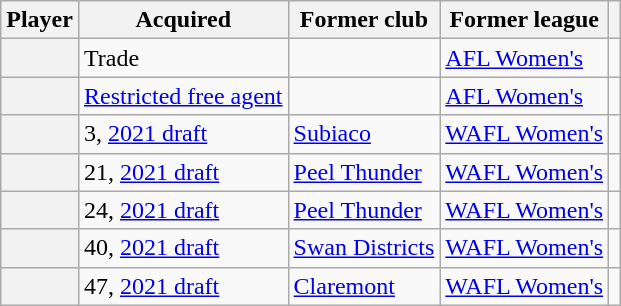<table class="wikitable plainrowheaders">
<tr>
<th scope="col">Player</th>
<th scope="col">Acquired</th>
<th scope="col">Former club</th>
<th scope="col">Former league</th>
<th scope="col"></th>
</tr>
<tr>
<th scope="row"></th>
<td>Trade</td>
<td></td>
<td><a href='#'>AFL Women's</a></td>
<td></td>
</tr>
<tr>
<th scope="row"></th>
<td><a href='#'>Restricted free agent</a></td>
<td></td>
<td><a href='#'>AFL Women's</a></td>
<td></td>
</tr>
<tr>
<th scope="row"></th>
<td> 3, <a href='#'>2021 draft</a></td>
<td><a href='#'>Subiaco</a></td>
<td><a href='#'>WAFL Women's</a></td>
<td></td>
</tr>
<tr>
<th scope="row"></th>
<td> 21, <a href='#'>2021 draft</a></td>
<td><a href='#'>Peel Thunder</a></td>
<td><a href='#'>WAFL Women's</a></td>
<td></td>
</tr>
<tr>
<th scope="row"></th>
<td> 24, <a href='#'>2021 draft</a></td>
<td><a href='#'>Peel Thunder</a></td>
<td><a href='#'>WAFL Women's</a></td>
<td></td>
</tr>
<tr>
<th scope="row"></th>
<td> 40, <a href='#'>2021 draft</a></td>
<td><a href='#'>Swan Districts</a></td>
<td><a href='#'>WAFL Women's</a></td>
<td></td>
</tr>
<tr>
<th scope="row"></th>
<td> 47, <a href='#'>2021 draft</a></td>
<td><a href='#'>Claremont</a></td>
<td><a href='#'>WAFL Women's</a></td>
<td></td>
</tr>
</table>
